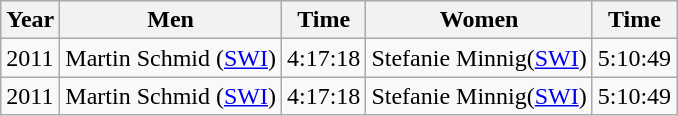<table class="wikitable sortable">
<tr>
<th>Year</th>
<th>Men</th>
<th>Time</th>
<th>Women</th>
<th>Time</th>
</tr>
<tr>
<td>2011</td>
<td>Martin Schmid (<a href='#'>SWI</a>)</td>
<td>4:17:18</td>
<td>Stefanie Minnig(<a href='#'>SWI</a>)</td>
<td>5:10:49</td>
</tr>
<tr>
<td>2011</td>
<td>Martin Schmid (<a href='#'>SWI</a>)</td>
<td>4:17:18</td>
<td>Stefanie Minnig(<a href='#'>SWI</a>)</td>
<td>5:10:49</td>
</tr>
</table>
